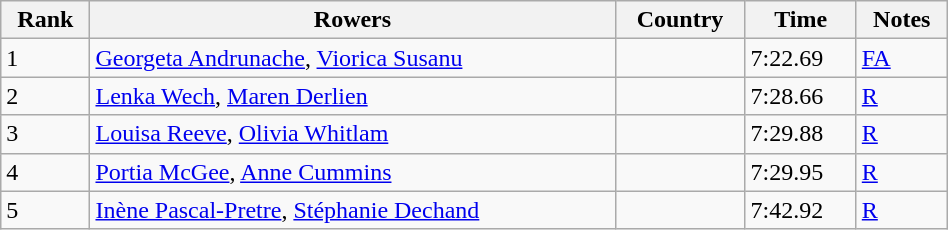<table class="wikitable sortable" width=50%>
<tr>
<th>Rank</th>
<th>Rowers</th>
<th>Country</th>
<th>Time</th>
<th>Notes</th>
</tr>
<tr>
<td>1</td>
<td><a href='#'>Georgeta Andrunache</a>, <a href='#'>Viorica Susanu</a></td>
<td></td>
<td>7:22.69</td>
<td><a href='#'>FA</a></td>
</tr>
<tr>
<td>2</td>
<td><a href='#'>Lenka Wech</a>, <a href='#'>Maren Derlien</a></td>
<td></td>
<td>7:28.66</td>
<td><a href='#'>R</a></td>
</tr>
<tr>
<td>3</td>
<td><a href='#'>Louisa Reeve</a>, <a href='#'>Olivia Whitlam</a></td>
<td></td>
<td>7:29.88</td>
<td><a href='#'>R</a></td>
</tr>
<tr>
<td>4</td>
<td><a href='#'>Portia McGee</a>, <a href='#'>Anne Cummins</a></td>
<td></td>
<td>7:29.95</td>
<td><a href='#'>R</a></td>
</tr>
<tr>
<td>5</td>
<td><a href='#'>Inène Pascal-Pretre</a>, <a href='#'>Stéphanie Dechand</a></td>
<td></td>
<td>7:42.92</td>
<td><a href='#'>R</a></td>
</tr>
</table>
